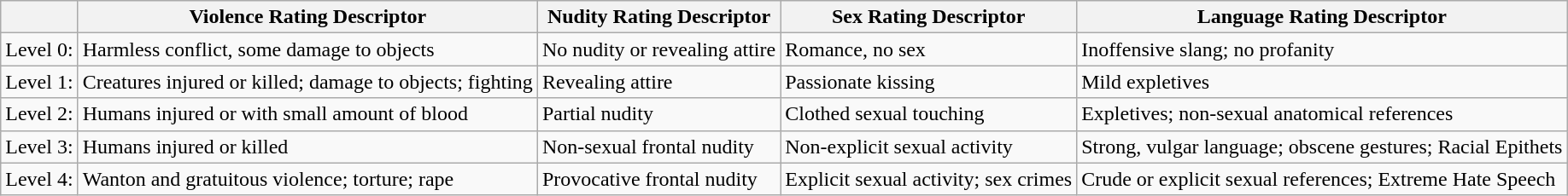<table class="wikitable">
<tr>
<th> </th>
<th>Violence Rating Descriptor</th>
<th>Nudity Rating Descriptor</th>
<th>Sex Rating Descriptor</th>
<th>Language Rating Descriptor</th>
</tr>
<tr>
<td>Level 0:</td>
<td>Harmless conflict, some damage to objects</td>
<td>No nudity or revealing attire</td>
<td>Romance, no sex</td>
<td>Inoffensive slang; no profanity</td>
</tr>
<tr>
<td>Level 1:</td>
<td>Creatures injured or killed; damage to objects; fighting</td>
<td>Revealing attire</td>
<td>Passionate kissing</td>
<td>Mild expletives</td>
</tr>
<tr>
<td>Level 2:</td>
<td>Humans injured or with small amount of blood</td>
<td>Partial nudity</td>
<td>Clothed sexual touching</td>
<td>Expletives; non-sexual anatomical references</td>
</tr>
<tr>
<td>Level 3:</td>
<td>Humans injured or killed</td>
<td>Non-sexual frontal nudity</td>
<td>Non-explicit sexual activity</td>
<td>Strong, vulgar language; obscene gestures; Racial Epithets</td>
</tr>
<tr>
<td>Level 4:</td>
<td>Wanton and gratuitous violence; torture; rape</td>
<td>Provocative frontal nudity</td>
<td>Explicit sexual activity; sex crimes</td>
<td>Crude or explicit sexual references; Extreme Hate Speech</td>
</tr>
</table>
